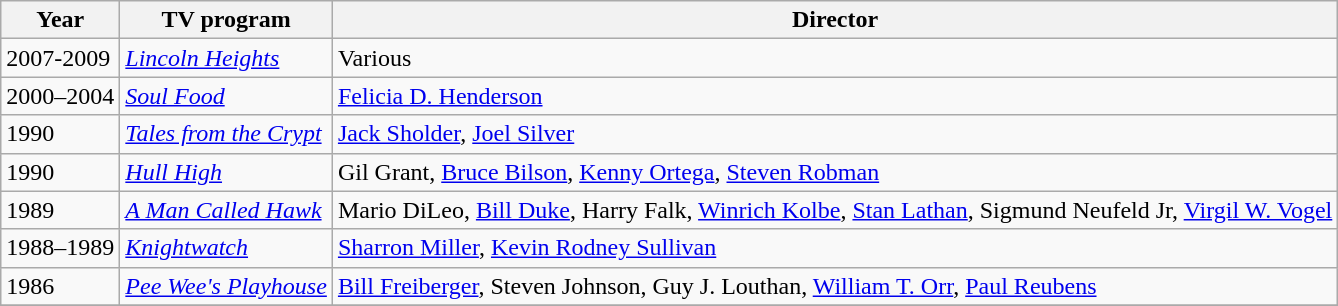<table class="wikitable sortable">
<tr>
<th>Year</th>
<th>TV program</th>
<th>Director</th>
</tr>
<tr>
<td>2007-2009</td>
<td><em><a href='#'>Lincoln Heights</a></em></td>
<td>Various</td>
</tr>
<tr>
<td>2000–2004</td>
<td><em><a href='#'>Soul Food</a></em></td>
<td><a href='#'>Felicia D. Henderson</a></td>
</tr>
<tr>
<td>1990</td>
<td><em><a href='#'>Tales from the Crypt</a></em></td>
<td><a href='#'>Jack Sholder</a>, <a href='#'>Joel Silver</a></td>
</tr>
<tr>
<td>1990</td>
<td><em><a href='#'>Hull High</a></em></td>
<td>Gil Grant, <a href='#'>Bruce Bilson</a>, <a href='#'>Kenny Ortega</a>, <a href='#'>Steven Robman</a></td>
</tr>
<tr>
<td>1989</td>
<td><em><a href='#'>A Man Called Hawk</a></em></td>
<td>Mario DiLeo, <a href='#'>Bill Duke</a>, Harry Falk, <a href='#'>Winrich Kolbe</a>, <a href='#'>Stan Lathan</a>, Sigmund Neufeld Jr, <a href='#'>Virgil W. Vogel</a></td>
</tr>
<tr>
<td>1988–1989</td>
<td><em><a href='#'>Knightwatch</a></em></td>
<td><a href='#'>Sharron Miller</a>, <a href='#'>Kevin Rodney Sullivan</a></td>
</tr>
<tr>
<td>1986</td>
<td><em><a href='#'>Pee Wee's Playhouse</a></em></td>
<td><a href='#'>Bill Freiberger</a>, Steven Johnson, Guy J. Louthan, <a href='#'>William T. Orr</a>, <a href='#'>Paul Reubens</a></td>
</tr>
<tr>
</tr>
</table>
